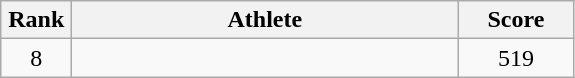<table class="wikitable" style="text-align:center">
<tr>
<th width=40>Rank</th>
<th width=250>Athlete</th>
<th width=70>Score</th>
</tr>
<tr>
<td>8</td>
<td align=left></td>
<td>519</td>
</tr>
</table>
